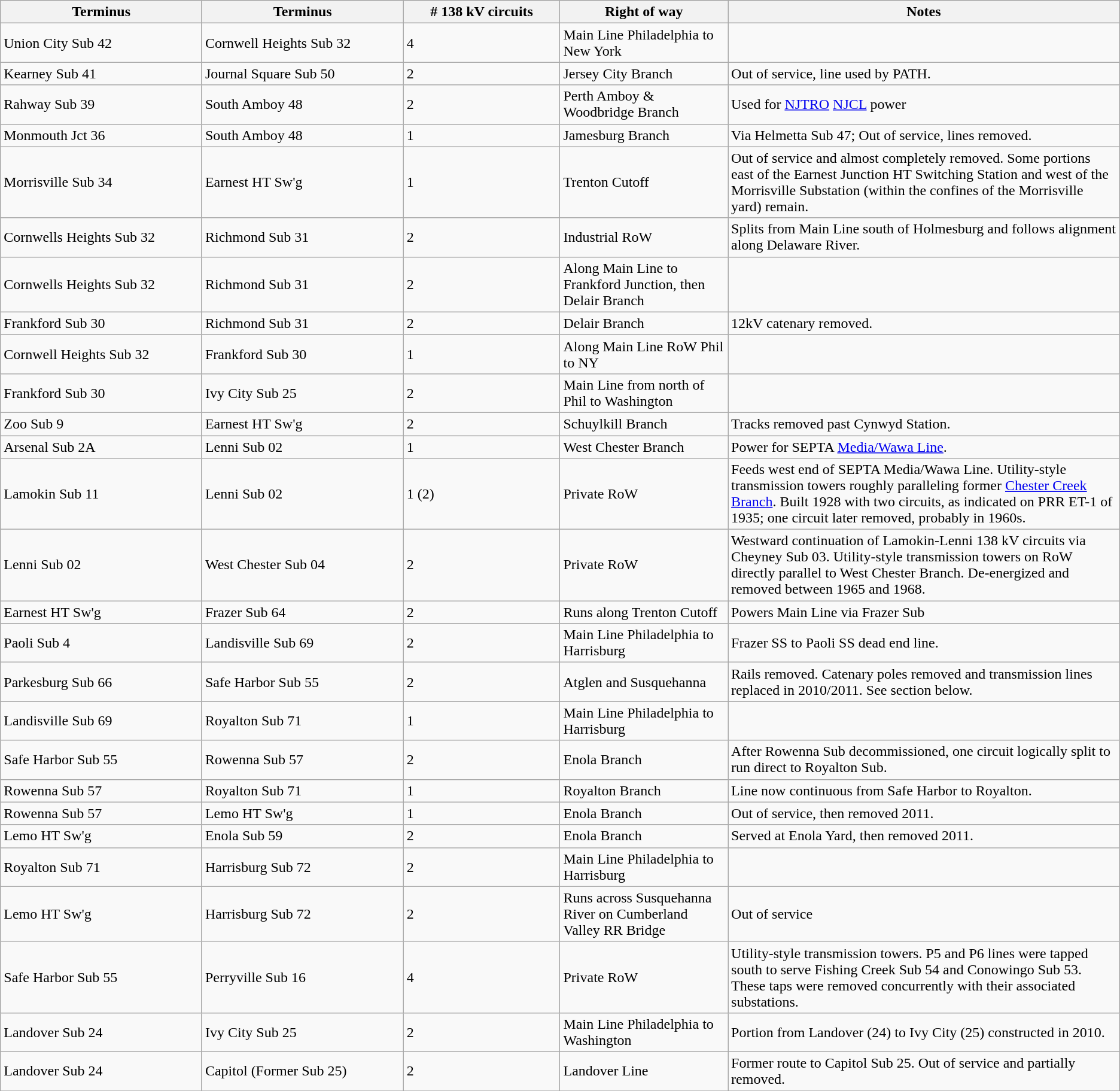<table class="wikitable sortable">
<tr>
<th style="width:18%">Terminus</th>
<th style="width:18%">Terminus</th>
<th style="width:14%"># 138 kV circuits</th>
<th style="width:15%">Right of way</th>
<th style="width:35%">Notes</th>
</tr>
<tr>
<td>Union City Sub 42</td>
<td>Cornwell Heights Sub 32</td>
<td>4</td>
<td>Main Line Philadelphia to New York</td>
<td></td>
</tr>
<tr>
<td>Kearney Sub 41</td>
<td>Journal Square Sub 50</td>
<td>2</td>
<td>Jersey City Branch</td>
<td>Out of service, line used by PATH.</td>
</tr>
<tr>
<td>Rahway Sub 39</td>
<td>South Amboy 48</td>
<td>2</td>
<td>Perth Amboy & Woodbridge Branch</td>
<td>Used for <a href='#'>NJTRO</a> <a href='#'>NJCL</a> power</td>
</tr>
<tr>
<td>Monmouth Jct 36</td>
<td>South Amboy 48</td>
<td>1</td>
<td>Jamesburg Branch</td>
<td>Via Helmetta Sub 47; Out of service, lines removed.</td>
</tr>
<tr>
<td>Morrisville Sub 34</td>
<td>Earnest HT Sw'g</td>
<td>1</td>
<td>Trenton Cutoff</td>
<td>Out of service and almost completely removed. Some portions east of the Earnest Junction HT Switching Station and west of the Morrisville Substation (within the confines of the Morrisville yard) remain.</td>
</tr>
<tr>
<td>Cornwells Heights Sub 32</td>
<td>Richmond Sub 31</td>
<td>2</td>
<td>Industrial RoW</td>
<td>Splits from Main Line south of Holmesburg and follows alignment along Delaware River.</td>
</tr>
<tr>
<td>Cornwells Heights Sub 32</td>
<td>Richmond Sub 31</td>
<td>2</td>
<td>Along Main Line to Frankford Junction, then Delair Branch</td>
<td></td>
</tr>
<tr>
<td>Frankford Sub 30</td>
<td>Richmond Sub 31</td>
<td>2</td>
<td>Delair Branch</td>
<td>12kV catenary removed.</td>
</tr>
<tr>
<td>Cornwell Heights Sub 32</td>
<td>Frankford Sub 30</td>
<td>1</td>
<td>Along Main Line RoW Phil to NY</td>
<td></td>
</tr>
<tr>
<td>Frankford Sub 30</td>
<td>Ivy City Sub 25</td>
<td>2</td>
<td>Main Line from north of Phil to Washington</td>
<td></td>
</tr>
<tr>
<td>Zoo Sub 9</td>
<td>Earnest HT Sw'g</td>
<td>2</td>
<td>Schuylkill Branch</td>
<td>Tracks removed past Cynwyd Station.</td>
</tr>
<tr>
<td>Arsenal Sub 2A</td>
<td>Lenni Sub 02</td>
<td>1</td>
<td>West Chester Branch</td>
<td>Power for SEPTA <a href='#'>Media/Wawa Line</a>.</td>
</tr>
<tr>
<td>Lamokin Sub 11</td>
<td>Lenni Sub 02</td>
<td>1 (2)</td>
<td>Private RoW</td>
<td>Feeds west end of SEPTA Media/Wawa Line. Utility-style transmission towers roughly paralleling former <a href='#'>Chester Creek Branch</a>. Built 1928 with two circuits, as indicated on PRR ET-1 of 1935; one circuit later removed, probably in 1960s.</td>
</tr>
<tr>
<td>Lenni Sub 02</td>
<td>West Chester Sub 04</td>
<td>2</td>
<td>Private RoW</td>
<td>Westward continuation of Lamokin-Lenni 138 kV circuits via Cheyney Sub 03. Utility-style transmission towers on RoW directly parallel to West Chester Branch. De-energized and removed between 1965 and 1968.</td>
</tr>
<tr>
<td>Earnest HT Sw'g</td>
<td>Frazer Sub 64</td>
<td>2</td>
<td>Runs along Trenton Cutoff</td>
<td>Powers Main Line via Frazer Sub</td>
</tr>
<tr>
<td>Paoli Sub 4</td>
<td>Landisville Sub 69</td>
<td>2</td>
<td>Main Line Philadelphia to Harrisburg</td>
<td>Frazer SS to Paoli SS dead end line.</td>
</tr>
<tr>
<td>Parkesburg Sub 66</td>
<td>Safe Harbor Sub 55</td>
<td>2</td>
<td>Atglen and Susquehanna</td>
<td>Rails removed. Catenary poles removed and transmission lines replaced in 2010/2011. See section below.</td>
</tr>
<tr>
<td>Landisville Sub 69</td>
<td>Royalton Sub 71</td>
<td>1</td>
<td>Main Line Philadelphia to Harrisburg</td>
<td></td>
</tr>
<tr>
<td>Safe Harbor Sub 55</td>
<td>Rowenna Sub 57</td>
<td>2</td>
<td>Enola Branch</td>
<td>After Rowenna Sub decommissioned, one circuit logically split to run direct to Royalton Sub.</td>
</tr>
<tr>
<td>Rowenna Sub 57</td>
<td>Royalton Sub 71</td>
<td>1</td>
<td>Royalton Branch</td>
<td>Line now continuous from Safe Harbor to Royalton.</td>
</tr>
<tr>
<td>Rowenna Sub 57</td>
<td>Lemo HT Sw'g</td>
<td>1</td>
<td>Enola Branch</td>
<td>Out of service, then removed 2011.</td>
</tr>
<tr>
<td>Lemo HT Sw'g</td>
<td>Enola Sub 59</td>
<td>2</td>
<td>Enola Branch</td>
<td>Served at Enola Yard, then removed 2011.</td>
</tr>
<tr>
<td>Royalton Sub 71</td>
<td>Harrisburg Sub 72</td>
<td>2</td>
<td>Main Line Philadelphia to Harrisburg</td>
<td></td>
</tr>
<tr>
<td>Lemo HT Sw'g</td>
<td>Harrisburg Sub 72</td>
<td>2</td>
<td>Runs across Susquehanna River on Cumberland Valley RR Bridge</td>
<td>Out of service</td>
</tr>
<tr>
<td>Safe Harbor Sub 55</td>
<td>Perryville Sub 16</td>
<td>4</td>
<td>Private RoW</td>
<td>Utility-style transmission towers. P5 and P6 lines were tapped south to serve Fishing Creek Sub 54 and Conowingo Sub 53. These taps were removed concurrently with their associated substations.</td>
</tr>
<tr>
<td>Landover Sub 24</td>
<td>Ivy City Sub 25</td>
<td>2</td>
<td>Main Line Philadelphia to Washington</td>
<td>Portion from Landover (24) to Ivy City (25) constructed in 2010.</td>
</tr>
<tr>
<td>Landover Sub 24</td>
<td>Capitol (Former Sub 25)</td>
<td>2</td>
<td>Landover Line</td>
<td>Former route to Capitol Sub 25. Out of service and partially removed.</td>
</tr>
<tr>
</tr>
</table>
